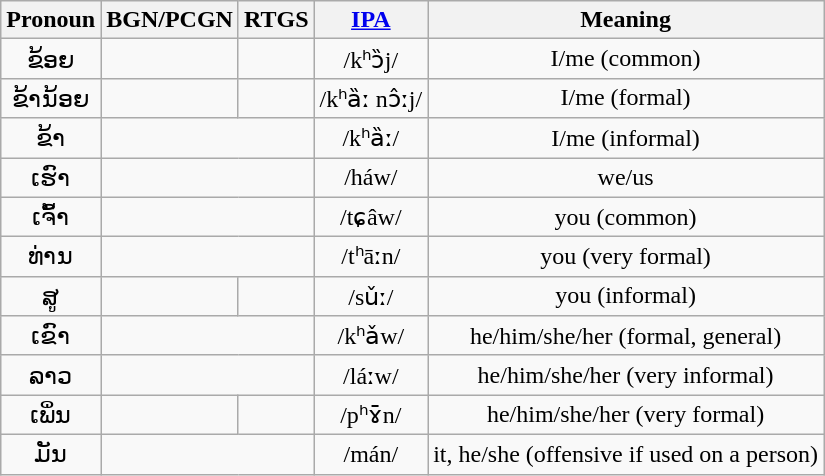<table class="wikitable" style="text-align: center">
<tr>
<th>Pronoun</th>
<th>BGN/PCGN</th>
<th>RTGS</th>
<th><a href='#'>IPA</a></th>
<th>Meaning</th>
</tr>
<tr>
<td>ຂ້ອຍ</td>
<td></td>
<td></td>
<td>/kʰɔ̏j/</td>
<td>I/me (common)</td>
</tr>
<tr>
<td>ຂ້ານ້ອຍ</td>
<td></td>
<td></td>
<td>/kʰȁː nɔ̂ːj/</td>
<td>I/me (formal)</td>
</tr>
<tr>
<td>ຂ້າ</td>
<td colspan=2></td>
<td>/kʰȁː/</td>
<td>I/me (informal)</td>
</tr>
<tr>
<td>ເຮົາ</td>
<td colspan=2></td>
<td>/háw/</td>
<td>we/us</td>
</tr>
<tr>
<td>ເຈົ້າ</td>
<td colspan=2></td>
<td>/tɕâw/</td>
<td>you (common)</td>
</tr>
<tr>
<td>ທ່ານ</td>
<td colspan=2></td>
<td>/tʰāːn/</td>
<td>you (very formal)</td>
</tr>
<tr>
<td>ສູ</td>
<td></td>
<td></td>
<td>/sǔː/</td>
<td>you (informal)</td>
</tr>
<tr>
<td>ເຂົາ</td>
<td colspan=2></td>
<td>/kʰǎw/</td>
<td>he/him/she/her (formal, general)</td>
</tr>
<tr>
<td>ລາວ</td>
<td colspan=2></td>
<td>/láːw/</td>
<td>he/him/she/her (very informal)</td>
</tr>
<tr>
<td>ເພິ່ນ</td>
<td></td>
<td></td>
<td>/pʰɤ̄n/</td>
<td>he/him/she/her (very formal)</td>
</tr>
<tr>
<td>ມັນ</td>
<td colspan=2></td>
<td>/mán/</td>
<td>it, he/she (offensive if used on a person)</td>
</tr>
</table>
